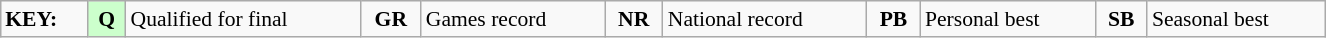<table class="wikitable" width="70%" style="margin:0.5em auto; font-size:90%;position:relative;">
<tr>
<td><strong>KEY:</strong></td>
<td align="center" bgcolor="ccffcc"><strong>Q</strong></td>
<td>Qualified for final</td>
<td align="center"><strong>GR</strong></td>
<td>Games record</td>
<td align="center"><strong>NR</strong></td>
<td>National record</td>
<td align="center"><strong>PB</strong></td>
<td>Personal best</td>
<td align="center"><strong>SB</strong></td>
<td>Seasonal best</td>
</tr>
</table>
